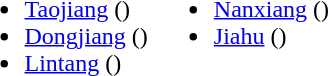<table>
<tr>
<td valign="top"><br><ul><li><a href='#'>Taojiang</a> ()</li><li><a href='#'>Dongjiang</a> ()</li><li><a href='#'>Lintang</a> ()</li></ul></td>
<td valign="top"><br><ul><li><a href='#'>Nanxiang</a> ()</li><li><a href='#'>Jiahu</a> ()</li></ul></td>
</tr>
</table>
